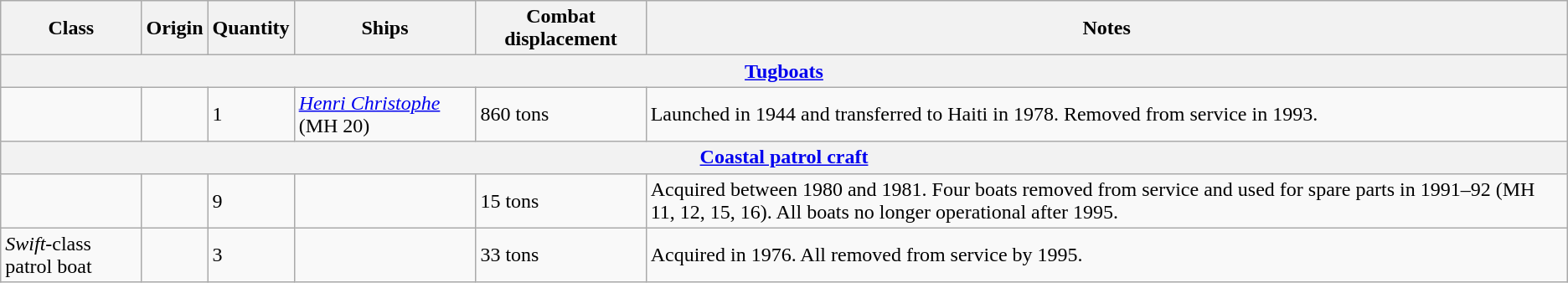<table class="wikitable">
<tr>
<th>Class</th>
<th>Origin</th>
<th>Quantity</th>
<th>Ships</th>
<th>Combat displacement</th>
<th>Notes</th>
</tr>
<tr>
<th colspan=6><a href='#'>Tugboats</a></th>
</tr>
<tr>
<td></td>
<td></td>
<td>1</td>
<td><a href='#'><em>Henri Christophe</em></a> (MH 20)</td>
<td>860 tons</td>
<td>Launched in 1944 and transferred to Haiti in 1978. Removed from service in 1993.</td>
</tr>
<tr>
<th colspan=6><a href='#'>Coastal patrol craft</a></th>
</tr>
<tr>
<td></td>
<td></td>
<td>9</td>
<td></td>
<td>15 tons</td>
<td>Acquired between 1980 and 1981. Four boats removed from service and used for spare parts in 1991–92 (MH 11, 12, 15, 16). All boats no longer operational after 1995.</td>
</tr>
<tr>
<td><em>Swift</em>-class patrol boat</td>
<td></td>
<td>3</td>
<td></td>
<td>33 tons</td>
<td>Acquired in 1976. All removed from service by 1995.</td>
</tr>
</table>
